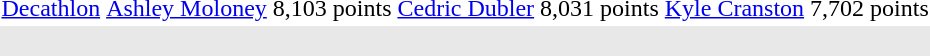<table>
<tr>
<td><a href='#'>Decathlon</a></td>
<td align=left><a href='#'>Ashley Moloney</a> <br> </td>
<td>8,103 points </td>
<td align=left><a href='#'>Cedric Dubler</a> <br> </td>
<td>8,031 points</td>
<td align=left><a href='#'>Kyle Cranston</a> <br> </td>
<td>7,702 points</td>
</tr>
<tr style="background:#e8e8e8;">
<td colspan=7><br></td>
</tr>
</table>
